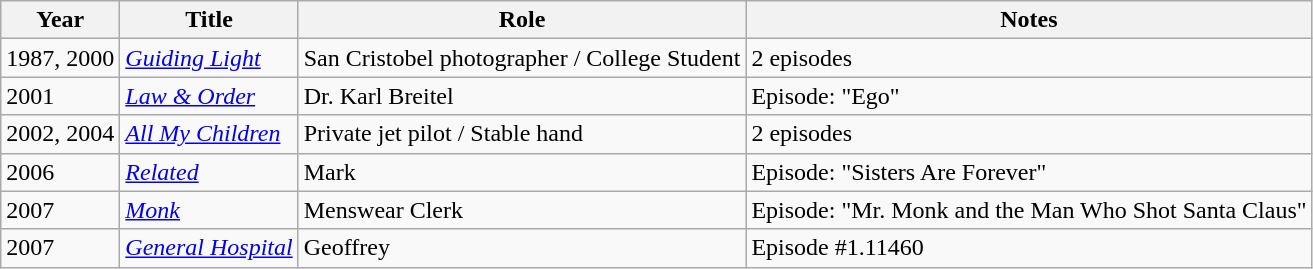<table class="wikitable sortable">
<tr>
<th>Year</th>
<th>Title</th>
<th>Role</th>
<th>Notes</th>
</tr>
<tr>
<td>1987, 2000</td>
<td><em><a href='#'>Guiding Light</a></em></td>
<td>San Cristobel photographer / College Student</td>
<td>2 episodes</td>
</tr>
<tr>
<td>2001</td>
<td><em><a href='#'>Law & Order</a></em></td>
<td>Dr. Karl Breitel</td>
<td>Episode: "Ego"</td>
</tr>
<tr>
<td>2002, 2004</td>
<td><em><a href='#'>All My Children</a></em></td>
<td>Private jet pilot / Stable hand</td>
<td>2 episodes</td>
</tr>
<tr>
<td>2006</td>
<td><em><a href='#'>Related</a></em></td>
<td>Mark</td>
<td>Episode: "Sisters Are Forever"</td>
</tr>
<tr>
<td>2007</td>
<td><a href='#'><em>Monk</em></a></td>
<td>Menswear Clerk</td>
<td>Episode: "Mr. Monk and the Man Who Shot Santa Claus"</td>
</tr>
<tr>
<td>2007</td>
<td><em><a href='#'>General Hospital</a></em></td>
<td>Geoffrey</td>
<td>Episode #1.11460</td>
</tr>
</table>
